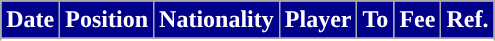<table class="wikitable" style="text-align:center;">
<tr>
<th style="background:#00008B; color:#FFFFFF; ">Date</th>
<th style="background:#00008B; color:#FFFFFF; ">Position</th>
<th style="background:#00008B; color:#FFFFFF; ">Nationality</th>
<th style="background:#00008B; color:#FFFFFF; ">Player</th>
<th style="background:#00008B; color:#FFFFFF; ">To</th>
<th style="background:#00008B; color:#FFFFFF; ">Fee</th>
<th style="background:#00008B; color:#FFFFFF; ">Ref.</th>
</tr>
<tr>
</tr>
<tr>
</tr>
</table>
